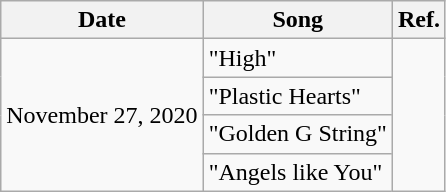<table class="wikitable">
<tr>
<th>Date</th>
<th>Song</th>
<th>Ref.</th>
</tr>
<tr>
<td rowspan="4">November 27, 2020</td>
<td>"High"</td>
<td rowspan="4"></td>
</tr>
<tr>
<td>"Plastic Hearts"</td>
</tr>
<tr>
<td>"Golden G String"</td>
</tr>
<tr>
<td>"Angels like You"</td>
</tr>
</table>
